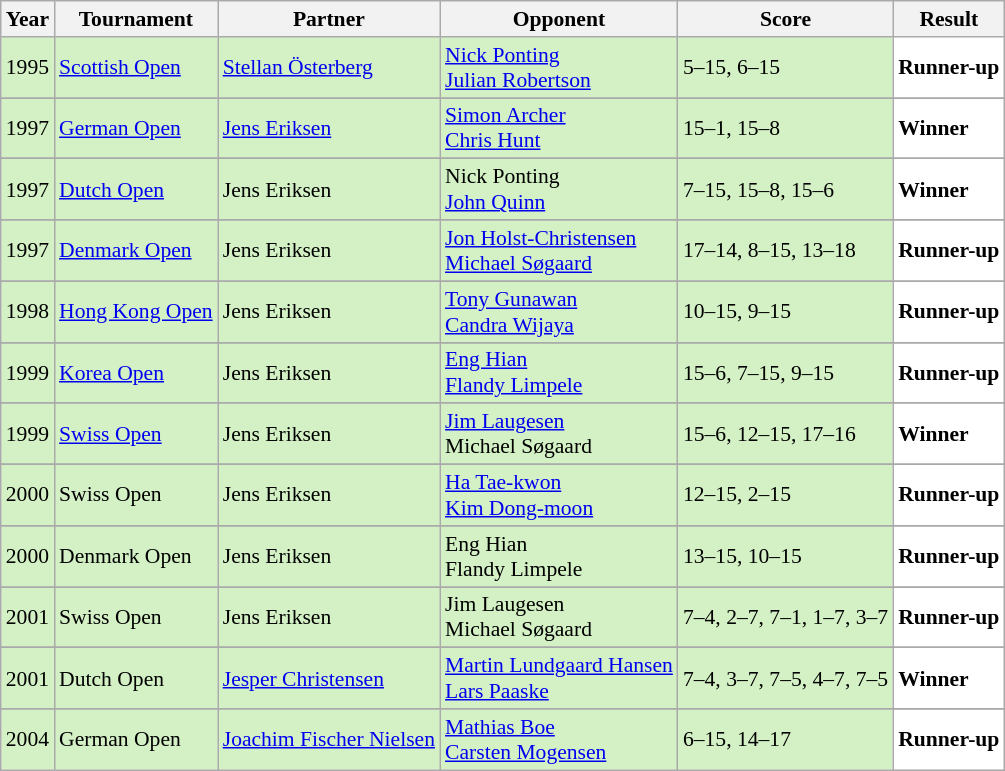<table class="sortable wikitable" style="font-size: 90%;">
<tr>
<th>Year</th>
<th>Tournament</th>
<th>Partner</th>
<th>Opponent</th>
<th>Score</th>
<th>Result</th>
</tr>
<tr style="background:#D4F1C5">
<td align="center">1995</td>
<td align="left"><a href='#'>Scottish Open</a></td>
<td align="left"> <a href='#'>Stellan Österberg</a></td>
<td align="left"> <a href='#'>Nick Ponting</a> <br>  <a href='#'>Julian Robertson</a></td>
<td align="left">5–15, 6–15</td>
<td style="text-align:left; background:white"> <strong>Runner-up</strong></td>
</tr>
<tr>
</tr>
<tr style="background:#D4F1C5">
<td align="center">1997</td>
<td align="left"><a href='#'>German Open</a></td>
<td align="left"> <a href='#'>Jens Eriksen</a></td>
<td align="left"> <a href='#'>Simon Archer</a> <br>  <a href='#'>Chris Hunt</a></td>
<td align="left">15–1, 15–8</td>
<td style="text-align:left; background:white"> <strong>Winner</strong></td>
</tr>
<tr>
</tr>
<tr style="background:#D4F1C5">
<td align="center">1997</td>
<td align="left"><a href='#'>Dutch Open</a></td>
<td align="left"> Jens Eriksen</td>
<td align="left"> Nick Ponting <br>  <a href='#'>John Quinn</a></td>
<td align="left">7–15, 15–8, 15–6</td>
<td style="text-align:left; background:white"> <strong>Winner</strong></td>
</tr>
<tr>
</tr>
<tr style="background:#D4F1C5">
<td align="center">1997</td>
<td align="left"><a href='#'>Denmark Open</a></td>
<td align="left"> Jens Eriksen</td>
<td align="left"> <a href='#'>Jon Holst-Christensen</a> <br>  <a href='#'>Michael Søgaard</a></td>
<td align="left">17–14, 8–15, 13–18</td>
<td style="text-align:left; background:white"> <strong>Runner-up</strong></td>
</tr>
<tr>
</tr>
<tr style="background:#D4F1C5">
<td align="center">1998</td>
<td align="left"><a href='#'>Hong Kong Open</a></td>
<td align="left"> Jens Eriksen</td>
<td align="left"> <a href='#'>Tony Gunawan</a> <br>  <a href='#'>Candra Wijaya</a></td>
<td align="left">10–15, 9–15</td>
<td style="text-align:left; background:white"> <strong>Runner-up</strong></td>
</tr>
<tr>
</tr>
<tr style="background:#D4F1C5">
<td align="center">1999</td>
<td align="left"><a href='#'>Korea Open</a></td>
<td align="left"> Jens Eriksen</td>
<td align="left"> <a href='#'>Eng Hian</a> <br>  <a href='#'>Flandy Limpele</a></td>
<td align="left">15–6, 7–15, 9–15</td>
<td style="text-align:left; background:white"> <strong>Runner-up</strong></td>
</tr>
<tr>
</tr>
<tr style="background:#D4F1C5">
<td align="center">1999</td>
<td align="left"><a href='#'>Swiss Open</a></td>
<td align="left"> Jens Eriksen</td>
<td align="left"> <a href='#'>Jim Laugesen</a> <br>  Michael Søgaard</td>
<td align="left">15–6, 12–15, 17–16</td>
<td style="text-align:left; background:white"> <strong>Winner</strong></td>
</tr>
<tr>
</tr>
<tr style="background:#D4F1C5">
<td align="center">2000</td>
<td align="left">Swiss Open</td>
<td align="left"> Jens Eriksen</td>
<td align="left"> <a href='#'>Ha Tae-kwon</a> <br>  <a href='#'>Kim Dong-moon</a></td>
<td align="left">12–15, 2–15</td>
<td style="text-align:left; background:white"> <strong>Runner-up</strong></td>
</tr>
<tr>
</tr>
<tr style="background:#D4F1C5">
<td align="center">2000</td>
<td align="left">Denmark Open</td>
<td align="left"> Jens Eriksen</td>
<td align="left"> Eng Hian <br>  Flandy Limpele</td>
<td align="left">13–15, 10–15</td>
<td style="text-align:left; background:white"> <strong>Runner-up</strong></td>
</tr>
<tr>
</tr>
<tr style="background:#D4F1C5">
<td align="center">2001</td>
<td align="left">Swiss Open</td>
<td align="left"> Jens Eriksen</td>
<td align="left"> Jim Laugesen <br>  Michael Søgaard</td>
<td align="left">7–4, 2–7, 7–1, 1–7, 3–7</td>
<td style="text-align:left; background:white"> <strong>Runner-up</strong></td>
</tr>
<tr>
</tr>
<tr style="background:#D4F1C5">
<td align="center">2001</td>
<td align="left">Dutch Open</td>
<td align="left"> <a href='#'>Jesper Christensen</a></td>
<td align="left"> <a href='#'>Martin Lundgaard Hansen</a> <br>  <a href='#'>Lars Paaske</a></td>
<td align="left">7–4, 3–7, 7–5, 4–7, 7–5</td>
<td style="text-align:left; background:white"> <strong>Winner</strong></td>
</tr>
<tr>
</tr>
<tr style="background:#D4F1C5">
<td align="center">2004</td>
<td align="left">German Open</td>
<td align="left"> <a href='#'>Joachim Fischer Nielsen</a></td>
<td align="left"> <a href='#'>Mathias Boe</a> <br>  <a href='#'>Carsten Mogensen</a></td>
<td align="left">6–15, 14–17</td>
<td style="text-align:left; background:white"> <strong>Runner-up</strong></td>
</tr>
</table>
